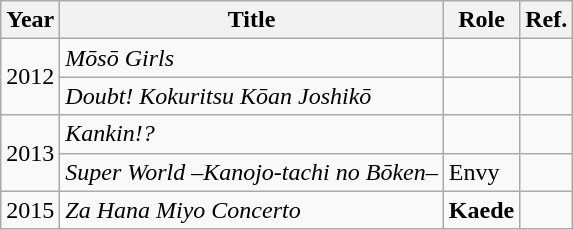<table class="wikitable">
<tr>
<th>Year</th>
<th>Title</th>
<th>Role</th>
<th>Ref.</th>
</tr>
<tr>
<td rowspan="2">2012</td>
<td><em>Mōsō Girls</em></td>
<td></td>
<td></td>
</tr>
<tr>
<td><em>Doubt! Kokuritsu Kōan Joshikō</em></td>
<td></td>
<td></td>
</tr>
<tr>
<td rowspan="2">2013</td>
<td><em>Kankin!?</em></td>
<td></td>
<td></td>
</tr>
<tr>
<td><em>Super World –Kanojo-tachi no Bōken–</em></td>
<td>Envy</td>
<td></td>
</tr>
<tr>
<td>2015</td>
<td><em>Za Hana Miyo Concerto</em></td>
<td><strong>Kaede</strong></td>
<td></td>
</tr>
</table>
